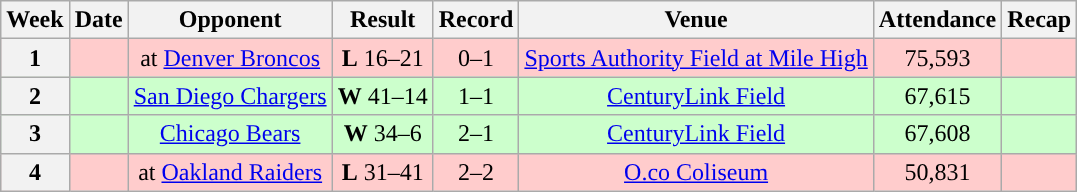<table class="wikitable" style="text-align:center">
<tr>
<th>Week</th>
<th>Date</th>
<th>Opponent</th>
<th>Result</th>
<th>Record</th>
<th>Venue</th>
<th>Attendance</th>
<th>Recap</th>
</tr>
<tr style="background:#fcc">
<th>1</th>
<td></td>
<td>at <a href='#'>Denver Broncos</a></td>
<td><strong>L</strong> 16–21</td>
<td>0–1</td>
<td><a href='#'>Sports Authority Field at Mile High</a></td>
<td>75,593</td>
<td></td>
</tr>
<tr style="background:#cfc">
<th>2</th>
<td></td>
<td><a href='#'>San Diego Chargers</a></td>
<td><strong>W</strong> 41–14</td>
<td>1–1</td>
<td><a href='#'>CenturyLink Field</a></td>
<td>67,615</td>
<td></td>
</tr>
<tr style="background:#cfc">
<th>3</th>
<td></td>
<td><a href='#'>Chicago Bears</a></td>
<td><strong>W</strong> 34–6</td>
<td>2–1</td>
<td><a href='#'>CenturyLink Field</a></td>
<td>67,608</td>
<td></td>
</tr>
<tr style="background:#fcc">
<th>4</th>
<td></td>
<td>at <a href='#'>Oakland Raiders</a></td>
<td><strong>L</strong> 31–41</td>
<td>2–2</td>
<td><a href='#'>O.co Coliseum</a></td>
<td>50,831</td>
<td></td>
</tr>
</table>
